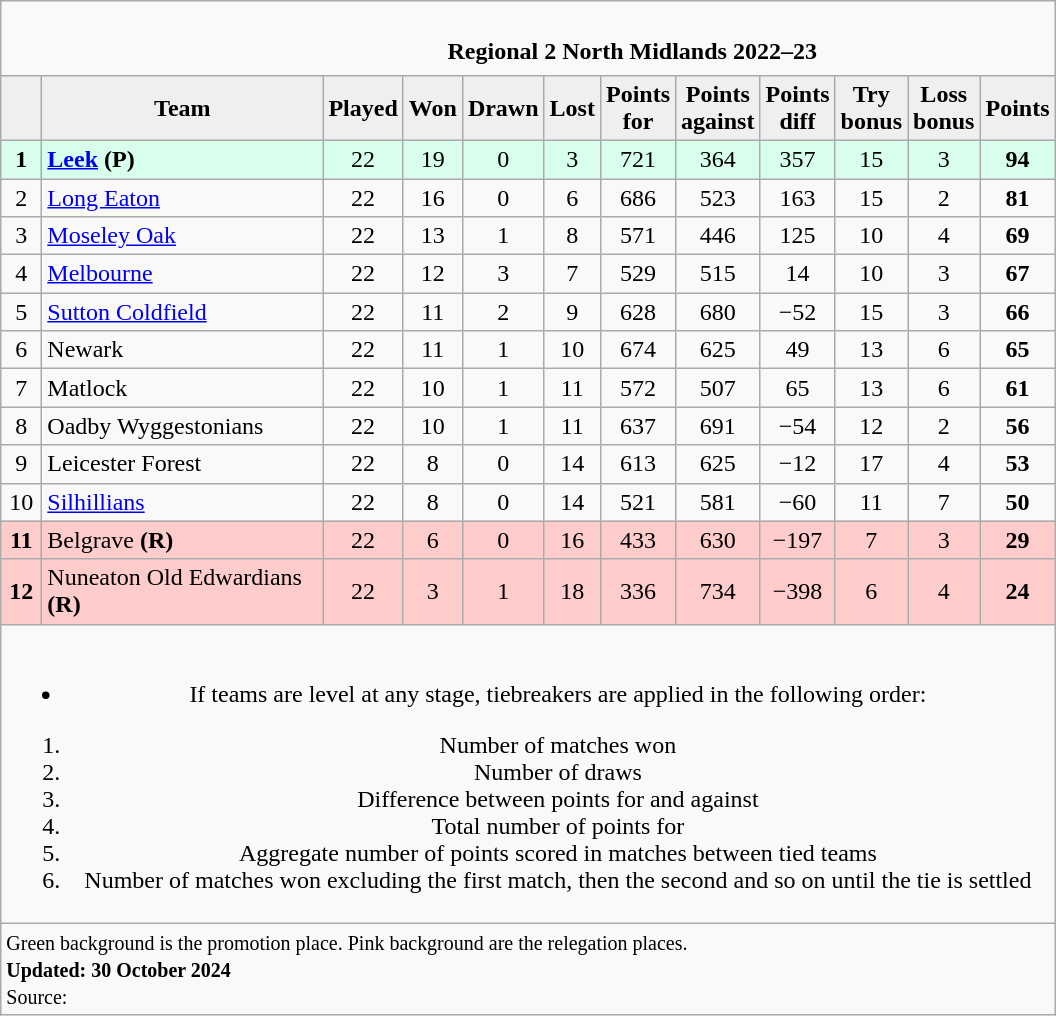<table class="wikitable" style="text-align: center;">
<tr>
<td colspan="15" cellpadding="0" cellspacing="0"><br><table border="0" width="100%" cellpadding="0" cellspacing="0">
<tr>
<td width=20% style="border:0px"></td>
<td style="border:0px"><strong>Regional 2 North Midlands 2022–23</strong></td>
</tr>
</table>
</td>
</tr>
<tr>
<th style="background:#efefef" width="20"></th>
<th style="background:#efefef" width="180">Team</th>
<th style="background:#efefef" width="20">Played</th>
<th style="background:#efefef" width="20">Won</th>
<th style="background:#efefef" width="20">Drawn</th>
<th style="background:#efefef" width="20">Lost</th>
<th style="background:#efefef" width="25">Points for</th>
<th style="background:#efefef" width="20">Points against</th>
<th style="background:#efefef" width="20">Points diff</th>
<th style="background:#efefef" width="20">Try bonus</th>
<th style="background:#efefef" width="20">Loss bonus</th>
<th style="background:#efefef" width="20">Points</th>
</tr>
<tr style="background:#d8ffeb; text-align:center">
<td><strong>1</strong></td>
<td style="text-align:left;"><strong><a href='#'>Leek</a></strong> <strong>(P)</strong></td>
<td>22</td>
<td>19</td>
<td>0</td>
<td>3</td>
<td>721</td>
<td>364</td>
<td>357</td>
<td>15</td>
<td>3</td>
<td><strong>94</strong></td>
</tr>
<tr>
<td>2</td>
<td style="text-align:left;"><a href='#'>Long Eaton</a></td>
<td>22</td>
<td>16</td>
<td>0</td>
<td>6</td>
<td>686</td>
<td>523</td>
<td>163</td>
<td>15</td>
<td>2</td>
<td><strong>81</strong></td>
</tr>
<tr>
<td>3</td>
<td style="text-align:left;"><a href='#'>Moseley Oak</a></td>
<td>22</td>
<td>13</td>
<td>1</td>
<td>8</td>
<td>571</td>
<td>446</td>
<td>125</td>
<td>10</td>
<td>4</td>
<td><strong>69</strong></td>
</tr>
<tr>
<td>4</td>
<td style="text-align:left;"><a href='#'>Melbourne</a></td>
<td>22</td>
<td>12</td>
<td>3</td>
<td>7</td>
<td>529</td>
<td>515</td>
<td>14</td>
<td>10</td>
<td>3</td>
<td><strong>67</strong></td>
</tr>
<tr>
<td>5</td>
<td style="text-align:left;"><a href='#'>Sutton Coldfield</a></td>
<td>22</td>
<td>11</td>
<td>2</td>
<td>9</td>
<td>628</td>
<td>680</td>
<td>−52</td>
<td>15</td>
<td>3</td>
<td><strong>66</strong></td>
</tr>
<tr>
<td>6</td>
<td style="text-align:left;">Newark</td>
<td>22</td>
<td>11</td>
<td>1</td>
<td>10</td>
<td>674</td>
<td>625</td>
<td>49</td>
<td>13</td>
<td>6</td>
<td><strong>65</strong></td>
</tr>
<tr>
<td>7</td>
<td style="text-align:left;">Matlock</td>
<td>22</td>
<td>10</td>
<td>1</td>
<td>11</td>
<td>572</td>
<td>507</td>
<td>65</td>
<td>13</td>
<td>6</td>
<td><strong>61</strong></td>
</tr>
<tr>
<td>8</td>
<td style="text-align:left;">Oadby Wyggestonians</td>
<td>22</td>
<td>10</td>
<td>1</td>
<td>11</td>
<td>637</td>
<td>691</td>
<td>−54</td>
<td>12</td>
<td>2</td>
<td><strong>56</strong></td>
</tr>
<tr>
<td>9</td>
<td style="text-align:left;">Leicester Forest</td>
<td>22</td>
<td>8</td>
<td>0</td>
<td>14</td>
<td>613</td>
<td>625</td>
<td>−12</td>
<td>17</td>
<td>4</td>
<td><strong>53</strong></td>
</tr>
<tr>
<td>10</td>
<td style="text-align:left;"><a href='#'>Silhillians</a></td>
<td>22</td>
<td>8</td>
<td>0</td>
<td>14</td>
<td>521</td>
<td>581</td>
<td>−60</td>
<td>11</td>
<td>7</td>
<td><strong>50</strong></td>
</tr>
<tr style="background-color:#ffcccc;">
<td><strong>11</strong></td>
<td style="text-align:left;">Belgrave <strong>(R)</strong></td>
<td>22</td>
<td>6</td>
<td>0</td>
<td>16</td>
<td>433</td>
<td>630</td>
<td>−197</td>
<td>7</td>
<td>3</td>
<td><strong>29</strong></td>
</tr>
<tr style="background-color:#ffcccc;">
<td><strong>12</strong></td>
<td style="text-align:left;">Nuneaton Old Edwardians <strong>(R)</strong></td>
<td>22</td>
<td>3</td>
<td>1</td>
<td>18</td>
<td>336</td>
<td>734</td>
<td>−398</td>
<td>6</td>
<td>4</td>
<td><strong>24</strong></td>
</tr>
<tr>
<td colspan="15"><br><ul><li>If teams are level at any stage, tiebreakers are applied in the following order:</li></ul><ol><li>Number of matches won</li><li>Number of draws</li><li>Difference between points for and against</li><li>Total number of points for</li><li>Aggregate number of points scored in matches between tied teams</li><li>Number of matches won excluding the first match, then the second and so on until the tie is settled</li></ol></td>
</tr>
<tr | style="text-align:left;" |>
<td colspan="15" style="border:0px"><small><span>Green background</span> is the promotion place. <span>Pink background</span> are the relegation places.<br><strong>Updated: 30 October 2024</strong><br> Source:</small></td>
</tr>
</table>
